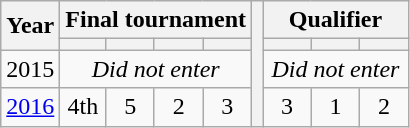<table class="wikitable" style="text-align: center;">
<tr>
<th rowspan=2>Year</th>
<th colspan=4>Final tournament</th>
<th rowspan=4></th>
<th colspan=3>Qualifier</th>
</tr>
<tr>
<th></th>
<th width=25px></th>
<th width=25px></th>
<th width=25px></th>
<th width=25px></th>
<th width=25px></th>
<th width=25px></th>
</tr>
<tr>
<td> 2015</td>
<td colspan=4><em>Did not enter</em></td>
<td colspan=3><em>Did not enter</em></td>
</tr>
<tr>
<td> <a href='#'>2016</a></td>
<td>4th</td>
<td>5</td>
<td>2</td>
<td>3</td>
<td>3</td>
<td>1</td>
<td>2</td>
</tr>
</table>
